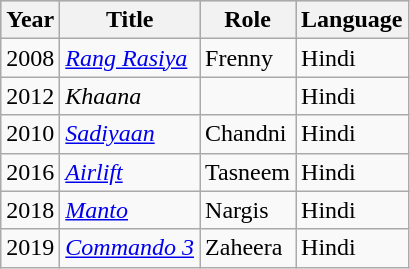<table class="wikitable sortable plainrowheaders">
<tr style="background:#ccc; text-align:center;">
<th scope="col">Year</th>
<th scope="col">Title</th>
<th scope="col">Role</th>
<th scope="col">Language</th>
</tr>
<tr>
<td>2008</td>
<td><em><a href='#'>Rang Rasiya</a></em></td>
<td>Frenny</td>
<td>Hindi</td>
</tr>
<tr>
<td>2012</td>
<td><em>Khaana</em></td>
<td></td>
<td>Hindi</td>
</tr>
<tr>
<td>2010</td>
<td><em><a href='#'>Sadiyaan</a></em></td>
<td>Chandni</td>
<td>Hindi</td>
</tr>
<tr>
<td>2016</td>
<td><em><a href='#'>Airlift</a></em></td>
<td>Tasneem</td>
<td>Hindi</td>
</tr>
<tr>
<td>2018</td>
<td><em><a href='#'>Manto</a></em></td>
<td>Nargis</td>
<td>Hindi</td>
</tr>
<tr>
<td>2019</td>
<td><em><a href='#'>Commando 3</a></em></td>
<td>Zaheera</td>
<td>Hindi</td>
</tr>
</table>
